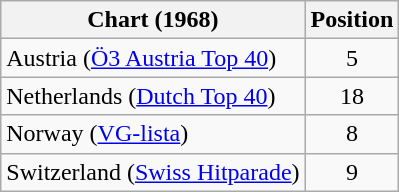<table class="wikitable sortable">
<tr>
<th>Chart (1968)</th>
<th>Position</th>
</tr>
<tr>
<td>Austria (<a href='#'>Ö3 Austria Top 40</a>)</td>
<td align="center">5</td>
</tr>
<tr>
<td>Netherlands (<a href='#'>Dutch Top 40</a>)</td>
<td align="center">18</td>
</tr>
<tr>
<td>Norway (<a href='#'>VG-lista</a>)</td>
<td align="center">8</td>
</tr>
<tr>
<td>Switzerland (<a href='#'>Swiss Hitparade</a>)</td>
<td align="center">9</td>
</tr>
</table>
